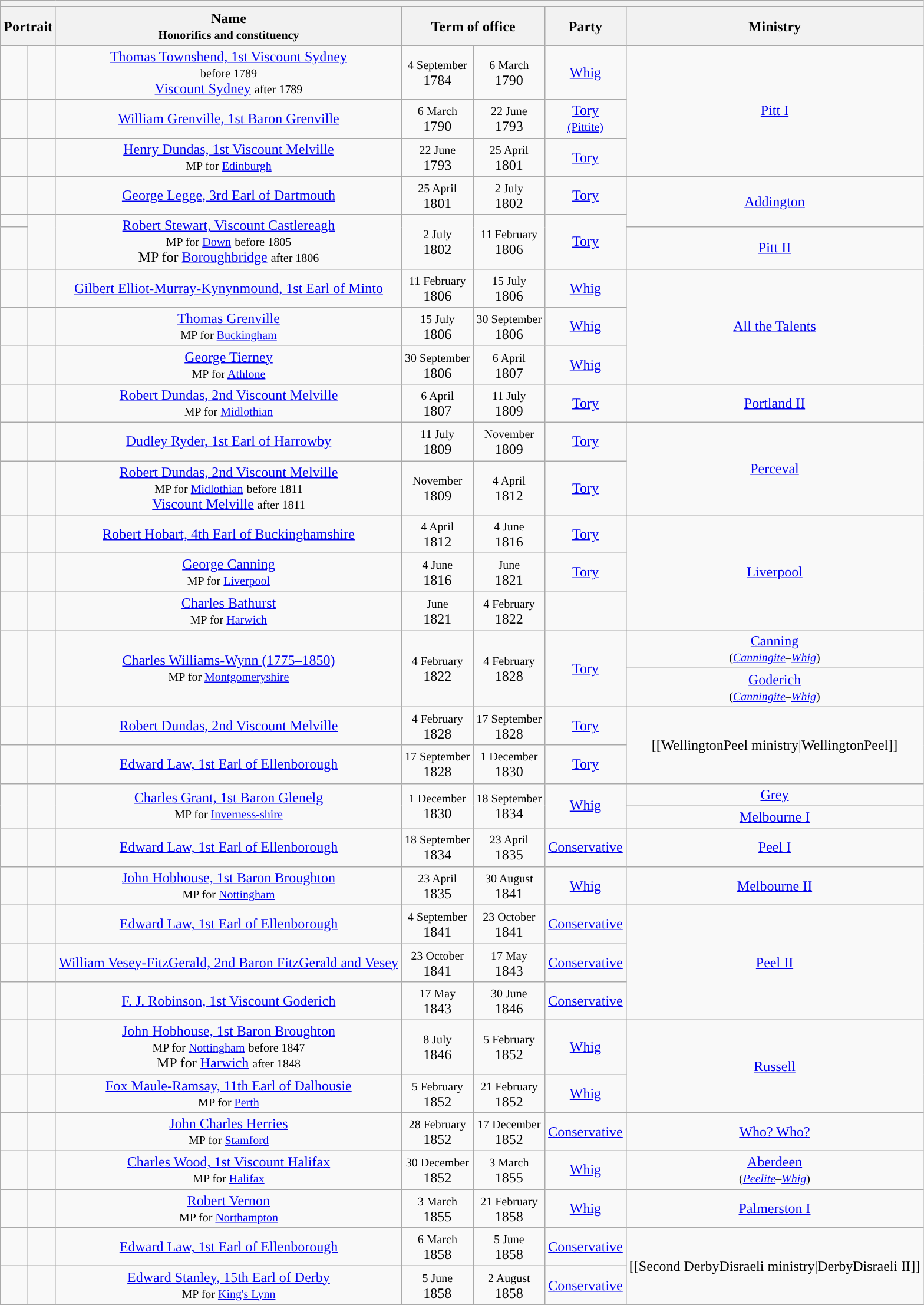<table class="wikitable" style="text-align:Center">
<tr>
<th colspan=8></th>
</tr>
<tr>
<th colspan=2>Portrait</th>
<th>Name<br><small>Honorifics and constituency</small></th>
<th colspan=2>Term of office</th>
<th>Party</th>
<th>Ministry</th>
</tr>
<tr>
<td style="background-color: "></td>
<td></td>
<td><a href='#'>Thomas Townshend, 1st Viscount Sydney</a><br><small>before 1789</small><br><a href='#'>Viscount Sydney</a> <small>after 1789</small></td>
<td><small>4 September</small><br>1784</td>
<td><small>6 March</small><br>1790</td>
<td><a href='#'>Whig</a></td>
<td rowspan=3 ><a href='#'>Pitt I</a></td>
</tr>
<tr>
<td style="background-color: "></td>
<td></td>
<td><a href='#'>William Grenville, 1st Baron Grenville</a></td>
<td><small>6 March</small><br>1790</td>
<td><small>22 June</small><br>1793</td>
<td><a href='#'>Tory<br><small>(Pittite)</small></a></td>
</tr>
<tr>
<td style="background-color: "></td>
<td></td>
<td><a href='#'>Henry Dundas, 1st Viscount Melville</a><br><small>MP for <a href='#'>Edinburgh</a></small></td>
<td><small>22 June</small><br>1793</td>
<td><small>25 April</small><br>1801</td>
<td><a href='#'>Tory</a></td>
</tr>
<tr>
<td style="background-color: "></td>
<td></td>
<td><a href='#'>George Legge, 3rd Earl of Dartmouth</a></td>
<td><small>25 April</small><br>1801</td>
<td><small>2 July</small><br>1802</td>
<td><a href='#'>Tory</a></td>
<td rowspan=2 ><a href='#'>Addington</a></td>
</tr>
<tr>
<td style="background-color: "></td>
<td rowspan=2></td>
<td rowspan=2><a href='#'>Robert Stewart, Viscount Castlereagh</a><br><small>MP for <a href='#'>Down</a></small> <small>before 1805</small><br>MP for <a href='#'>Boroughbridge</a> <small>after 1806</small></td>
<td rowspan=2><small>2 July</small><br>1802</td>
<td rowspan=2><small>11 February</small><br>1806</td>
<td rowspan=2 ><a href='#'>Tory</a></td>
</tr>
<tr>
<td style="background-color: "></td>
<td><a href='#'>Pitt II</a></td>
</tr>
<tr>
<td style="background-color: "></td>
<td></td>
<td><a href='#'>Gilbert Elliot-Murray-Kynynmound, 1st Earl of Minto</a><br></td>
<td><small>11 February</small><br>1806</td>
<td><small>15 July</small><br>1806</td>
<td><a href='#'>Whig</a></td>
<td rowspan=3 ><a href='#'>All the Talents</a><br></td>
</tr>
<tr>
<td style="background-color: "></td>
<td></td>
<td><a href='#'>Thomas Grenville</a><br><small>MP for <a href='#'>Buckingham</a></small></td>
<td><small>15 July</small><br>1806</td>
<td style="white-space: nowrap;"><small>30 September</small><br>1806</td>
<td><a href='#'>Whig</a></td>
</tr>
<tr>
<td style="background-color: "></td>
<td></td>
<td><a href='#'>George Tierney</a><br><small>MP for <a href='#'>Athlone</a></small></td>
<td style="white-space: nowrap;"><small>30 September</small><br>1806</td>
<td><small>6 April</small><br>1807</td>
<td><a href='#'>Whig</a></td>
</tr>
<tr>
<td style="background-color: "></td>
<td></td>
<td><a href='#'>Robert Dundas, 2nd Viscount Melville</a><br><small>MP for <a href='#'>Midlothian</a></small></td>
<td><small>6 April</small><br>1807</td>
<td><small>11 July</small><br>1809</td>
<td><a href='#'>Tory</a></td>
<td rowspan=2 ><a href='#'>Portland II</a></td>
</tr>
<tr>
<td rowspan=2 style="background-color: "></td>
<td rowspan=2></td>
<td rowspan=2><a href='#'>Dudley Ryder, 1st Earl of Harrowby</a></td>
<td rowspan=2><small>11 July</small><br>1809</td>
<td rowspan=2><small>November</small><br>1809</td>
<td rowspan=2 ><a href='#'>Tory</a></td>
</tr>
<tr>
<td rowspan=3 ><a href='#'>Perceval</a></td>
</tr>
<tr>
<td style="background-color: "></td>
<td></td>
<td><a href='#'>Robert Dundas, 2nd Viscount Melville</a><br><small>MP for <a href='#'>Midlothian</a></small> <small>before 1811</small><br><a href='#'>Viscount Melville</a> <small>after 1811</small></td>
<td><small>November</small><br>1809</td>
<td><small>4 April</small><br>1812</td>
<td><a href='#'>Tory</a></td>
</tr>
<tr>
<td rowspan=2 style="background-color: "></td>
<td rowspan=2></td>
<td rowspan=2><a href='#'>Robert Hobart, 4th Earl of Buckinghamshire</a></td>
<td rowspan=2><small>4 April</small><br>1812</td>
<td rowspan=2><small>4 June</small><br>1816</td>
<td rowspan=2 ><a href='#'>Tory</a></td>
</tr>
<tr>
<td rowspan=4 ><a href='#'>Liverpool</a></td>
</tr>
<tr>
<td style="background-color: "></td>
<td></td>
<td><a href='#'>George Canning</a><br><small>MP for <a href='#'>Liverpool</a></small></td>
<td><small>4 June</small><br>1816</td>
<td><small>June</small><br>1821</td>
<td><a href='#'>Tory</a></td>
</tr>
<tr>
<td></td>
<td></td>
<td><a href='#'>Charles Bathurst</a><br><small>MP for <a href='#'>Harwich</a></small></td>
<td><small>June</small><br>1821</td>
<td><small>4 February</small><br>1822</td>
<td></td>
</tr>
<tr>
<td rowspan=4 style="background-color: "></td>
<td rowspan=4></td>
<td rowspan=4><a href='#'>Charles Williams-Wynn (1775–1850)</a><br><small>MP for <a href='#'>Montgomeryshire</a></small></td>
<td rowspan=4><small>4 February</small><br>1822</td>
<td rowspan=4><small>4 February</small><br>1828</td>
<td rowspan=4 ><a href='#'>Tory</a></td>
</tr>
<tr>
<td><a href='#'>Canning</a><br><small>(<em><a href='#'>Canningite</a>–<a href='#'>Whig</a></em>)</small></td>
</tr>
<tr>
<td><a href='#'>Goderich</a><br><small>(<em><a href='#'>Canningite</a>–<a href='#'>Whig</a></em>)</small></td>
</tr>
<tr>
<td rowspan=3 >[[WellingtonPeel ministry|WellingtonPeel]]</td>
</tr>
<tr>
<td style="background-color: "></td>
<td></td>
<td><a href='#'>Robert Dundas, 2nd Viscount Melville</a></td>
<td><small>4 February</small><br>1828</td>
<td><small>17 September</small><br>1828</td>
<td><a href='#'>Tory</a></td>
</tr>
<tr>
<td style="background-color: "></td>
<td></td>
<td><a href='#'>Edward Law, 1st Earl of Ellenborough</a></td>
<td><small>17 September</small><br>1828</td>
<td><small>1 December</small><br>1830</td>
<td><a href='#'>Tory</a></td>
</tr>
<tr>
<td rowspan=2 style="background-color: "></td>
<td rowspan=2></td>
<td rowspan=2><a href='#'>Charles Grant, 1st Baron Glenelg</a><br><small>MP for <a href='#'>Inverness-shire</a></small></td>
<td rowspan=2><small>1 December</small><br>1830</td>
<td rowspan=2><small>18 September</small><br>1834</td>
<td rowspan=2 ><a href='#'>Whig</a></td>
<td><a href='#'>Grey</a></td>
</tr>
<tr>
<td><a href='#'>Melbourne I</a></td>
</tr>
<tr>
<td style="background-color: "></td>
<td></td>
<td><a href='#'>Edward Law, 1st Earl of Ellenborough</a></td>
<td><small>18 September</small><br>1834</td>
<td><small>23 April</small><br>1835</td>
<td><a href='#'>Conservative</a></td>
<td><a href='#'>Peel I</a></td>
</tr>
<tr>
<td style="background-color: "></td>
<td></td>
<td><a href='#'>John Hobhouse, 1st Baron Broughton</a><br><small>MP for <a href='#'>Nottingham</a></small></td>
<td><small>23 April</small><br>1835</td>
<td><small>30 August</small><br>1841</td>
<td><a href='#'>Whig</a></td>
<td><a href='#'>Melbourne II</a></td>
</tr>
<tr>
<td style="background-color: "></td>
<td></td>
<td><a href='#'>Edward Law, 1st Earl of Ellenborough</a></td>
<td><small>4 September</small><br>1841</td>
<td><small>23 October</small><br>1841</td>
<td><a href='#'>Conservative</a></td>
<td rowspan=3 ><a href='#'>Peel II</a></td>
</tr>
<tr>
<td style="background-color: "></td>
<td></td>
<td><a href='#'>William Vesey-FitzGerald, 2nd Baron FitzGerald and Vesey</a></td>
<td><small>23 October</small><br>1841</td>
<td><small>17 May</small><br>1843</td>
<td><a href='#'>Conservative</a></td>
</tr>
<tr>
<td style="background-color: "></td>
<td></td>
<td><a href='#'>F. J. Robinson, 1st Viscount Goderich</a></td>
<td><small>17 May</small><br>1843</td>
<td><small>30 June</small><br>1846</td>
<td><a href='#'>Conservative</a></td>
</tr>
<tr>
<td style="background-color: "></td>
<td></td>
<td><a href='#'>John Hobhouse, 1st Baron Broughton</a><br><small>MP for <a href='#'>Nottingham</a></small> <small>before 1847</small><br>MP for <a href='#'>Harwich</a> <small>after 1848</small><br></td>
<td><small>8 July</small><br>1846</td>
<td><small>5 February</small><br>1852</td>
<td><a href='#'>Whig</a></td>
<td rowspan=2 ><a href='#'>Russell</a></td>
</tr>
<tr>
<td style="background-color: "></td>
<td></td>
<td><a href='#'>Fox Maule-Ramsay, 11th Earl of Dalhousie</a><br><small>MP for <a href='#'>Perth</a></small></td>
<td><small>5 February</small><br>1852</td>
<td><small>21 February</small><br>1852</td>
<td><a href='#'>Whig</a></td>
</tr>
<tr>
<td style="background-color: "></td>
<td></td>
<td><a href='#'>John Charles Herries</a><br><small>MP for <a href='#'>Stamford</a></small></td>
<td><small>28 February</small><br>1852</td>
<td><small>17 December</small><br>1852</td>
<td><a href='#'>Conservative</a></td>
<td><a href='#'>Who? Who?</a></td>
</tr>
<tr>
<td style="background-color: "></td>
<td></td>
<td><a href='#'>Charles Wood, 1st Viscount Halifax</a><br><small>MP for <a href='#'>Halifax</a></small></td>
<td><small>30 December</small><br>1852</td>
<td><small>3 March</small><br>1855</td>
<td><a href='#'>Whig</a></td>
<td><a href='#'>Aberdeen</a><br><small>(<em><a href='#'>Peelite</a>–<a href='#'>Whig</a></em>)</small></td>
</tr>
<tr>
<td style="background-color: "></td>
<td></td>
<td><a href='#'>Robert Vernon</a><br><small>MP for <a href='#'>Northampton</a></small></td>
<td><small>3 March</small><br>1855</td>
<td><small>21 February</small><br>1858</td>
<td><a href='#'>Whig</a></td>
<td><a href='#'>Palmerston I</a></td>
</tr>
<tr>
<td style="background-color: "></td>
<td></td>
<td><a href='#'>Edward Law, 1st Earl of Ellenborough</a></td>
<td><small>6 March</small><br>1858</td>
<td><small>5 June</small><br>1858</td>
<td><a href='#'>Conservative</a></td>
<td rowspan=2 >[[Second DerbyDisraeli ministry|DerbyDisraeli II]]</td>
</tr>
<tr>
<td style="background-color: "></td>
<td></td>
<td><a href='#'>Edward Stanley, 15th Earl of Derby</a><br><small>MP for <a href='#'>King's Lynn</a></small></td>
<td><small>5 June</small><br>1858</td>
<td><small>2 August</small><br>1858</td>
<td><a href='#'>Conservative</a></td>
</tr>
<tr>
</tr>
</table>
